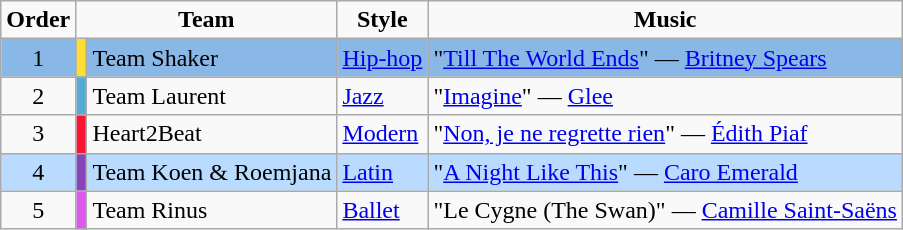<table class="wikitable">
<tr>
<td style="text-align:center;"><strong>Order</strong></td>
<td style="text-align:center;" colspan=2><strong>Team</strong></td>
<td style="text-align:center;"><strong>Style</strong></td>
<td style="text-align:center;"><strong>Music</strong></td>
</tr>
<tr bgcolor="8AB8E6">
<td style="text-align:center;">1</td>
<td bgcolor="#FFDE34"></td>
<td><div>Team Shaker</div></td>
<td><a href='#'>Hip-hop</a></td>
<td>"<a href='#'>Till The World Ends</a>" — <a href='#'>Britney Spears</a></td>
</tr>
<tr>
<td style="text-align:center;">2</td>
<td bgcolor="#52ACD3"></td>
<td><div>Team Laurent</div></td>
<td><a href='#'>Jazz</a></td>
<td>"<a href='#'>Imagine</a>" — <a href='#'>Glee</a></td>
</tr>
<tr>
<td style="text-align:center;">3</td>
<td bgcolor="#FF1234"></td>
<td><div>Heart2Beat</div></td>
<td><a href='#'>Modern</a></td>
<td>"<a href='#'>Non, je ne regrette rien</a>" — <a href='#'>Édith Piaf</a></td>
</tr>
<tr bgcolor="B8DBFF">
<td style="text-align:center;">4</td>
<td bgcolor="#8743BA"></td>
<td><div>Team Koen & Roemjana</div></td>
<td><a href='#'>Latin</a></td>
<td>"<a href='#'>A Night Like This</a>" — <a href='#'>Caro Emerald</a></td>
</tr>
<tr>
<td style="text-align:center;">5</td>
<td bgcolor="#DE57EF"></td>
<td><div>Team Rinus</div></td>
<td><a href='#'>Ballet</a></td>
<td>"Le Cygne (The Swan)"  — <a href='#'>Camille Saint-Saëns</a></td>
</tr>
</table>
